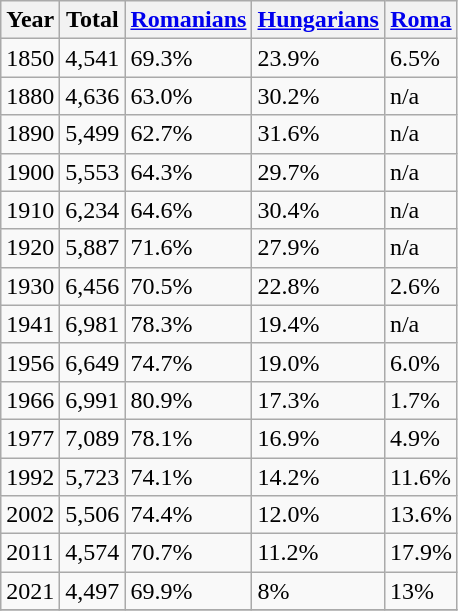<table class="wikitable" style="border-collapse:collapse;">
<tr>
<th>Year</th>
<th>Total</th>
<th><a href='#'>Romanians</a></th>
<th><a href='#'>Hungarians</a></th>
<th><a href='#'>Roma</a></th>
</tr>
<tr>
<td>1850</td>
<td>4,541</td>
<td>69.3%</td>
<td>23.9%</td>
<td>6.5%</td>
</tr>
<tr>
<td>1880</td>
<td>4,636</td>
<td>63.0%</td>
<td>30.2%</td>
<td>n/a</td>
</tr>
<tr>
<td>1890</td>
<td>5,499</td>
<td>62.7%</td>
<td>31.6%</td>
<td>n/a</td>
</tr>
<tr>
<td>1900</td>
<td>5,553</td>
<td>64.3%</td>
<td>29.7%</td>
<td>n/a</td>
</tr>
<tr>
<td>1910</td>
<td>6,234</td>
<td>64.6%</td>
<td>30.4%</td>
<td>n/a</td>
</tr>
<tr>
<td>1920</td>
<td>5,887</td>
<td>71.6%</td>
<td>27.9%</td>
<td>n/a</td>
</tr>
<tr>
<td>1930</td>
<td>6,456</td>
<td>70.5%</td>
<td>22.8%</td>
<td>2.6%</td>
</tr>
<tr>
<td>1941</td>
<td>6,981</td>
<td>78.3%</td>
<td>19.4%</td>
<td>n/a</td>
</tr>
<tr>
<td>1956</td>
<td>6,649</td>
<td>74.7%</td>
<td>19.0%</td>
<td>6.0%</td>
</tr>
<tr>
<td>1966</td>
<td>6,991</td>
<td>80.9%</td>
<td>17.3%</td>
<td>1.7%</td>
</tr>
<tr>
<td>1977</td>
<td>7,089</td>
<td>78.1%</td>
<td>16.9%</td>
<td>4.9%</td>
</tr>
<tr>
<td>1992</td>
<td>5,723</td>
<td>74.1%</td>
<td>14.2%</td>
<td>11.6%</td>
</tr>
<tr>
<td>2002</td>
<td>5,506</td>
<td>74.4%</td>
<td>12.0%</td>
<td>13.6%</td>
</tr>
<tr>
<td>2011</td>
<td>4,574</td>
<td>70.7%</td>
<td>11.2%</td>
<td>17.9%</td>
</tr>
<tr>
<td>2021</td>
<td>4,497</td>
<td>69.9%</td>
<td>8%</td>
<td>13%</td>
</tr>
<tr>
</tr>
</table>
